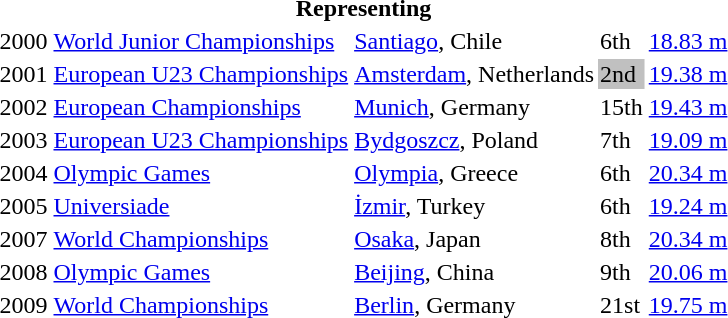<table>
<tr>
<th colspan="6">Representing </th>
</tr>
<tr>
<td>2000</td>
<td><a href='#'>World Junior Championships</a></td>
<td><a href='#'>Santiago</a>, Chile</td>
<td>6th</td>
<td><a href='#'>18.83 m</a></td>
</tr>
<tr>
<td>2001</td>
<td><a href='#'>European U23 Championships</a></td>
<td><a href='#'>Amsterdam</a>, Netherlands</td>
<td bgcolor=silver>2nd</td>
<td><a href='#'>19.38 m</a></td>
</tr>
<tr>
<td>2002</td>
<td><a href='#'>European Championships</a></td>
<td><a href='#'>Munich</a>, Germany</td>
<td>15th</td>
<td><a href='#'>19.43 m</a></td>
</tr>
<tr>
<td>2003</td>
<td><a href='#'>European U23 Championships</a></td>
<td><a href='#'>Bydgoszcz</a>, Poland</td>
<td>7th</td>
<td><a href='#'>19.09 m</a></td>
</tr>
<tr>
<td>2004</td>
<td><a href='#'>Olympic Games</a></td>
<td><a href='#'>Olympia</a>, Greece</td>
<td>6th</td>
<td><a href='#'>20.34 m</a></td>
</tr>
<tr>
<td>2005</td>
<td><a href='#'>Universiade</a></td>
<td><a href='#'>İzmir</a>, Turkey</td>
<td>6th</td>
<td><a href='#'>19.24 m</a></td>
</tr>
<tr>
<td>2007</td>
<td><a href='#'>World Championships</a></td>
<td><a href='#'>Osaka</a>, Japan</td>
<td>8th</td>
<td><a href='#'>20.34 m</a></td>
</tr>
<tr>
<td>2008</td>
<td><a href='#'>Olympic Games</a></td>
<td><a href='#'>Beijing</a>, China</td>
<td>9th</td>
<td><a href='#'>20.06 m</a></td>
</tr>
<tr>
<td>2009</td>
<td><a href='#'>World Championships</a></td>
<td><a href='#'>Berlin</a>, Germany</td>
<td>21st</td>
<td><a href='#'>19.75 m</a></td>
</tr>
</table>
